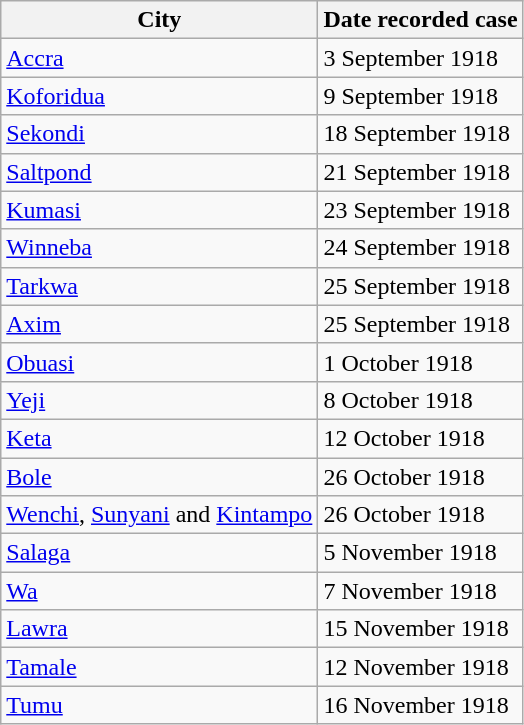<table class="wikitable">
<tr>
<th>City</th>
<th>Date recorded case</th>
</tr>
<tr>
<td><a href='#'>Accra</a></td>
<td>3 September 1918</td>
</tr>
<tr>
<td><a href='#'>Koforidua</a></td>
<td>9 September 1918</td>
</tr>
<tr>
<td><a href='#'>Sekondi</a></td>
<td>18 September 1918</td>
</tr>
<tr>
<td><a href='#'>Saltpond</a></td>
<td>21 September 1918</td>
</tr>
<tr>
<td><a href='#'>Kumasi</a></td>
<td>23 September 1918</td>
</tr>
<tr>
<td><a href='#'>Winneba</a></td>
<td>24 September 1918</td>
</tr>
<tr>
<td><a href='#'>Tarkwa</a></td>
<td>25 September 1918</td>
</tr>
<tr>
<td><a href='#'>Axim</a></td>
<td>25 September 1918</td>
</tr>
<tr>
<td><a href='#'>Obuasi</a></td>
<td>1 October 1918</td>
</tr>
<tr>
<td><a href='#'>Yeji</a></td>
<td>8 October 1918</td>
</tr>
<tr>
<td><a href='#'>Keta</a></td>
<td>12 October 1918</td>
</tr>
<tr>
<td><a href='#'>Bole</a></td>
<td>26 October 1918</td>
</tr>
<tr>
<td><a href='#'>Wenchi</a>, <a href='#'>Sunyani</a> and <a href='#'>Kintampo</a></td>
<td>26 October 1918</td>
</tr>
<tr>
<td><a href='#'>Salaga</a></td>
<td>5 November 1918</td>
</tr>
<tr>
<td><a href='#'>Wa</a></td>
<td>7 November 1918</td>
</tr>
<tr>
<td><a href='#'>Lawra</a></td>
<td>15 November 1918</td>
</tr>
<tr>
<td><a href='#'>Tamale</a></td>
<td>12 November 1918</td>
</tr>
<tr>
<td><a href='#'>Tumu</a></td>
<td>16 November 1918</td>
</tr>
</table>
